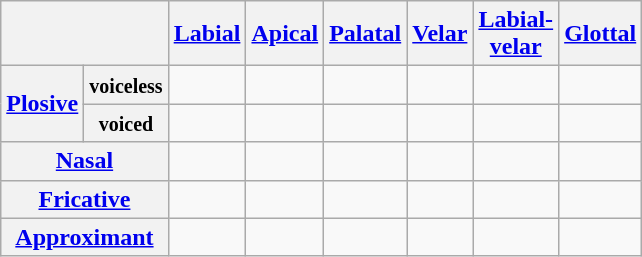<table class=wikitable style=text-align:center>
<tr>
<th colspan=2></th>
<th><a href='#'>Labial</a></th>
<th><a href='#'>Apical</a></th>
<th><a href='#'>Palatal</a></th>
<th><a href='#'>Velar</a></th>
<th><a href='#'>Labial-<br>velar</a></th>
<th><a href='#'>Glottal</a></th>
</tr>
<tr>
<th rowspan=2><a href='#'>Plosive</a></th>
<th><small>voiceless</small></th>
<td></td>
<td></td>
<td></td>
<td></td>
<td></td>
<td></td>
</tr>
<tr>
<th><small>voiced</small></th>
<td></td>
<td></td>
<td></td>
<td></td>
<td></td>
<td></td>
</tr>
<tr>
<th colspan=2><a href='#'>Nasal</a></th>
<td></td>
<td></td>
<td></td>
<td></td>
<td></td>
<td></td>
</tr>
<tr>
<th colspan=2><a href='#'>Fricative</a></th>
<td></td>
<td></td>
<td></td>
<td></td>
<td></td>
<td></td>
</tr>
<tr>
<th colspan=2><a href='#'>Approximant</a></th>
<td></td>
<td></td>
<td></td>
<td></td>
<td></td>
<td></td>
</tr>
</table>
